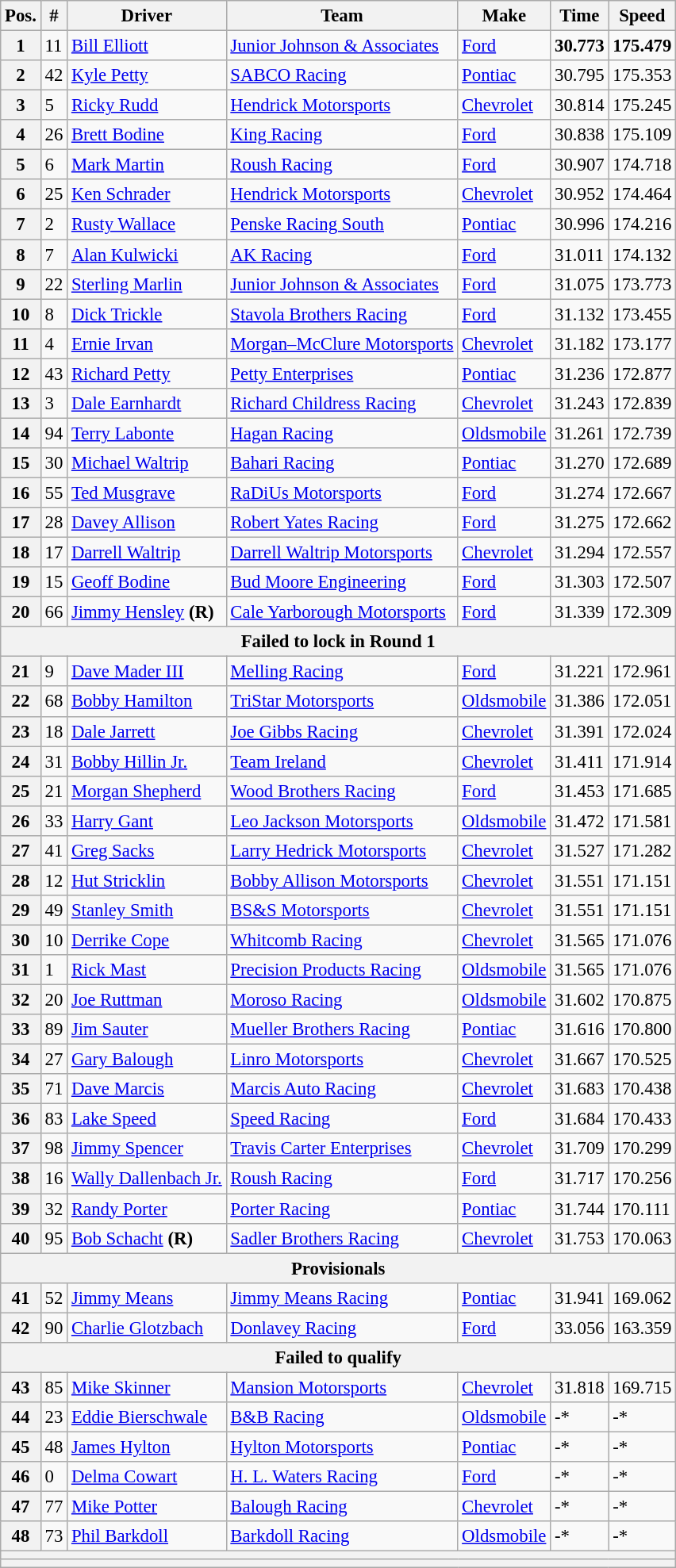<table class="wikitable" style="font-size:95%">
<tr>
<th>Pos.</th>
<th>#</th>
<th>Driver</th>
<th>Team</th>
<th>Make</th>
<th>Time</th>
<th>Speed</th>
</tr>
<tr>
<th>1</th>
<td>11</td>
<td><a href='#'>Bill Elliott</a></td>
<td><a href='#'>Junior Johnson & Associates</a></td>
<td><a href='#'>Ford</a></td>
<td><strong>30.773</strong></td>
<td><strong>175.479</strong></td>
</tr>
<tr>
<th>2</th>
<td>42</td>
<td><a href='#'>Kyle Petty</a></td>
<td><a href='#'>SABCO Racing</a></td>
<td><a href='#'>Pontiac</a></td>
<td>30.795</td>
<td>175.353</td>
</tr>
<tr>
<th>3</th>
<td>5</td>
<td><a href='#'>Ricky Rudd</a></td>
<td><a href='#'>Hendrick Motorsports</a></td>
<td><a href='#'>Chevrolet</a></td>
<td>30.814</td>
<td>175.245</td>
</tr>
<tr>
<th>4</th>
<td>26</td>
<td><a href='#'>Brett Bodine</a></td>
<td><a href='#'>King Racing</a></td>
<td><a href='#'>Ford</a></td>
<td>30.838</td>
<td>175.109</td>
</tr>
<tr>
<th>5</th>
<td>6</td>
<td><a href='#'>Mark Martin</a></td>
<td><a href='#'>Roush Racing</a></td>
<td><a href='#'>Ford</a></td>
<td>30.907</td>
<td>174.718</td>
</tr>
<tr>
<th>6</th>
<td>25</td>
<td><a href='#'>Ken Schrader</a></td>
<td><a href='#'>Hendrick Motorsports</a></td>
<td><a href='#'>Chevrolet</a></td>
<td>30.952</td>
<td>174.464</td>
</tr>
<tr>
<th>7</th>
<td>2</td>
<td><a href='#'>Rusty Wallace</a></td>
<td><a href='#'>Penske Racing South</a></td>
<td><a href='#'>Pontiac</a></td>
<td>30.996</td>
<td>174.216</td>
</tr>
<tr>
<th>8</th>
<td>7</td>
<td><a href='#'>Alan Kulwicki</a></td>
<td><a href='#'>AK Racing</a></td>
<td><a href='#'>Ford</a></td>
<td>31.011</td>
<td>174.132</td>
</tr>
<tr>
<th>9</th>
<td>22</td>
<td><a href='#'>Sterling Marlin</a></td>
<td><a href='#'>Junior Johnson & Associates</a></td>
<td><a href='#'>Ford</a></td>
<td>31.075</td>
<td>173.773</td>
</tr>
<tr>
<th>10</th>
<td>8</td>
<td><a href='#'>Dick Trickle</a></td>
<td><a href='#'>Stavola Brothers Racing</a></td>
<td><a href='#'>Ford</a></td>
<td>31.132</td>
<td>173.455</td>
</tr>
<tr>
<th>11</th>
<td>4</td>
<td><a href='#'>Ernie Irvan</a></td>
<td><a href='#'>Morgan–McClure Motorsports</a></td>
<td><a href='#'>Chevrolet</a></td>
<td>31.182</td>
<td>173.177</td>
</tr>
<tr>
<th>12</th>
<td>43</td>
<td><a href='#'>Richard Petty</a></td>
<td><a href='#'>Petty Enterprises</a></td>
<td><a href='#'>Pontiac</a></td>
<td>31.236</td>
<td>172.877</td>
</tr>
<tr>
<th>13</th>
<td>3</td>
<td><a href='#'>Dale Earnhardt</a></td>
<td><a href='#'>Richard Childress Racing</a></td>
<td><a href='#'>Chevrolet</a></td>
<td>31.243</td>
<td>172.839</td>
</tr>
<tr>
<th>14</th>
<td>94</td>
<td><a href='#'>Terry Labonte</a></td>
<td><a href='#'>Hagan Racing</a></td>
<td><a href='#'>Oldsmobile</a></td>
<td>31.261</td>
<td>172.739</td>
</tr>
<tr>
<th>15</th>
<td>30</td>
<td><a href='#'>Michael Waltrip</a></td>
<td><a href='#'>Bahari Racing</a></td>
<td><a href='#'>Pontiac</a></td>
<td>31.270</td>
<td>172.689</td>
</tr>
<tr>
<th>16</th>
<td>55</td>
<td><a href='#'>Ted Musgrave</a></td>
<td><a href='#'>RaDiUs Motorsports</a></td>
<td><a href='#'>Ford</a></td>
<td>31.274</td>
<td>172.667</td>
</tr>
<tr>
<th>17</th>
<td>28</td>
<td><a href='#'>Davey Allison</a></td>
<td><a href='#'>Robert Yates Racing</a></td>
<td><a href='#'>Ford</a></td>
<td>31.275</td>
<td>172.662</td>
</tr>
<tr>
<th>18</th>
<td>17</td>
<td><a href='#'>Darrell Waltrip</a></td>
<td><a href='#'>Darrell Waltrip Motorsports</a></td>
<td><a href='#'>Chevrolet</a></td>
<td>31.294</td>
<td>172.557</td>
</tr>
<tr>
<th>19</th>
<td>15</td>
<td><a href='#'>Geoff Bodine</a></td>
<td><a href='#'>Bud Moore Engineering</a></td>
<td><a href='#'>Ford</a></td>
<td>31.303</td>
<td>172.507</td>
</tr>
<tr>
<th>20</th>
<td>66</td>
<td><a href='#'>Jimmy Hensley</a> <strong>(R)</strong></td>
<td><a href='#'>Cale Yarborough Motorsports</a></td>
<td><a href='#'>Ford</a></td>
<td>31.339</td>
<td>172.309</td>
</tr>
<tr>
<th colspan="7">Failed to lock in Round 1</th>
</tr>
<tr>
<th>21</th>
<td>9</td>
<td><a href='#'>Dave Mader III</a></td>
<td><a href='#'>Melling Racing</a></td>
<td><a href='#'>Ford</a></td>
<td>31.221</td>
<td>172.961</td>
</tr>
<tr>
<th>22</th>
<td>68</td>
<td><a href='#'>Bobby Hamilton</a></td>
<td><a href='#'>TriStar Motorsports</a></td>
<td><a href='#'>Oldsmobile</a></td>
<td>31.386</td>
<td>172.051</td>
</tr>
<tr>
<th>23</th>
<td>18</td>
<td><a href='#'>Dale Jarrett</a></td>
<td><a href='#'>Joe Gibbs Racing</a></td>
<td><a href='#'>Chevrolet</a></td>
<td>31.391</td>
<td>172.024</td>
</tr>
<tr>
<th>24</th>
<td>31</td>
<td><a href='#'>Bobby Hillin Jr.</a></td>
<td><a href='#'>Team Ireland</a></td>
<td><a href='#'>Chevrolet</a></td>
<td>31.411</td>
<td>171.914</td>
</tr>
<tr>
<th>25</th>
<td>21</td>
<td><a href='#'>Morgan Shepherd</a></td>
<td><a href='#'>Wood Brothers Racing</a></td>
<td><a href='#'>Ford</a></td>
<td>31.453</td>
<td>171.685</td>
</tr>
<tr>
<th>26</th>
<td>33</td>
<td><a href='#'>Harry Gant</a></td>
<td><a href='#'>Leo Jackson Motorsports</a></td>
<td><a href='#'>Oldsmobile</a></td>
<td>31.472</td>
<td>171.581</td>
</tr>
<tr>
<th>27</th>
<td>41</td>
<td><a href='#'>Greg Sacks</a></td>
<td><a href='#'>Larry Hedrick Motorsports</a></td>
<td><a href='#'>Chevrolet</a></td>
<td>31.527</td>
<td>171.282</td>
</tr>
<tr>
<th>28</th>
<td>12</td>
<td><a href='#'>Hut Stricklin</a></td>
<td><a href='#'>Bobby Allison Motorsports</a></td>
<td><a href='#'>Chevrolet</a></td>
<td>31.551</td>
<td>171.151</td>
</tr>
<tr>
<th>29</th>
<td>49</td>
<td><a href='#'>Stanley Smith</a></td>
<td><a href='#'>BS&S Motorsports</a></td>
<td><a href='#'>Chevrolet</a></td>
<td>31.551</td>
<td>171.151</td>
</tr>
<tr>
<th>30</th>
<td>10</td>
<td><a href='#'>Derrike Cope</a></td>
<td><a href='#'>Whitcomb Racing</a></td>
<td><a href='#'>Chevrolet</a></td>
<td>31.565</td>
<td>171.076</td>
</tr>
<tr>
<th>31</th>
<td>1</td>
<td><a href='#'>Rick Mast</a></td>
<td><a href='#'>Precision Products Racing</a></td>
<td><a href='#'>Oldsmobile</a></td>
<td>31.565</td>
<td>171.076</td>
</tr>
<tr>
<th>32</th>
<td>20</td>
<td><a href='#'>Joe Ruttman</a></td>
<td><a href='#'>Moroso Racing</a></td>
<td><a href='#'>Oldsmobile</a></td>
<td>31.602</td>
<td>170.875</td>
</tr>
<tr>
<th>33</th>
<td>89</td>
<td><a href='#'>Jim Sauter</a></td>
<td><a href='#'>Mueller Brothers Racing</a></td>
<td><a href='#'>Pontiac</a></td>
<td>31.616</td>
<td>170.800</td>
</tr>
<tr>
<th>34</th>
<td>27</td>
<td><a href='#'>Gary Balough</a></td>
<td><a href='#'>Linro Motorsports</a></td>
<td><a href='#'>Chevrolet</a></td>
<td>31.667</td>
<td>170.525</td>
</tr>
<tr>
<th>35</th>
<td>71</td>
<td><a href='#'>Dave Marcis</a></td>
<td><a href='#'>Marcis Auto Racing</a></td>
<td><a href='#'>Chevrolet</a></td>
<td>31.683</td>
<td>170.438</td>
</tr>
<tr>
<th>36</th>
<td>83</td>
<td><a href='#'>Lake Speed</a></td>
<td><a href='#'>Speed Racing</a></td>
<td><a href='#'>Ford</a></td>
<td>31.684</td>
<td>170.433</td>
</tr>
<tr>
<th>37</th>
<td>98</td>
<td><a href='#'>Jimmy Spencer</a></td>
<td><a href='#'>Travis Carter Enterprises</a></td>
<td><a href='#'>Chevrolet</a></td>
<td>31.709</td>
<td>170.299</td>
</tr>
<tr>
<th>38</th>
<td>16</td>
<td><a href='#'>Wally Dallenbach Jr.</a></td>
<td><a href='#'>Roush Racing</a></td>
<td><a href='#'>Ford</a></td>
<td>31.717</td>
<td>170.256</td>
</tr>
<tr>
<th>39</th>
<td>32</td>
<td><a href='#'>Randy Porter</a></td>
<td><a href='#'>Porter Racing</a></td>
<td><a href='#'>Pontiac</a></td>
<td>31.744</td>
<td>170.111</td>
</tr>
<tr>
<th>40</th>
<td>95</td>
<td><a href='#'>Bob Schacht</a> <strong>(R)</strong></td>
<td><a href='#'>Sadler Brothers Racing</a></td>
<td><a href='#'>Chevrolet</a></td>
<td>31.753</td>
<td>170.063</td>
</tr>
<tr>
<th colspan="7">Provisionals</th>
</tr>
<tr>
<th>41</th>
<td>52</td>
<td><a href='#'>Jimmy Means</a></td>
<td><a href='#'>Jimmy Means Racing</a></td>
<td><a href='#'>Pontiac</a></td>
<td>31.941</td>
<td>169.062</td>
</tr>
<tr>
<th>42</th>
<td>90</td>
<td><a href='#'>Charlie Glotzbach</a></td>
<td><a href='#'>Donlavey Racing</a></td>
<td><a href='#'>Ford</a></td>
<td>33.056</td>
<td>163.359</td>
</tr>
<tr>
<th colspan="7">Failed to qualify</th>
</tr>
<tr>
<th>43</th>
<td>85</td>
<td><a href='#'>Mike Skinner</a></td>
<td><a href='#'>Mansion Motorsports</a></td>
<td><a href='#'>Chevrolet</a></td>
<td>31.818</td>
<td>169.715</td>
</tr>
<tr>
<th>44</th>
<td>23</td>
<td><a href='#'>Eddie Bierschwale</a></td>
<td><a href='#'>B&B Racing</a></td>
<td><a href='#'>Oldsmobile</a></td>
<td>-*</td>
<td>-*</td>
</tr>
<tr>
<th>45</th>
<td>48</td>
<td><a href='#'>James Hylton</a></td>
<td><a href='#'>Hylton Motorsports</a></td>
<td><a href='#'>Pontiac</a></td>
<td>-*</td>
<td>-*</td>
</tr>
<tr>
<th>46</th>
<td>0</td>
<td><a href='#'>Delma Cowart</a></td>
<td><a href='#'>H. L. Waters Racing</a></td>
<td><a href='#'>Ford</a></td>
<td>-*</td>
<td>-*</td>
</tr>
<tr>
<th>47</th>
<td>77</td>
<td><a href='#'>Mike Potter</a></td>
<td><a href='#'>Balough Racing</a></td>
<td><a href='#'>Chevrolet</a></td>
<td>-*</td>
<td>-*</td>
</tr>
<tr>
<th>48</th>
<td>73</td>
<td><a href='#'>Phil Barkdoll</a></td>
<td><a href='#'>Barkdoll Racing</a></td>
<td><a href='#'>Oldsmobile</a></td>
<td>-*</td>
<td>-*</td>
</tr>
<tr>
<th colspan="7"></th>
</tr>
<tr>
<th colspan="7"></th>
</tr>
</table>
